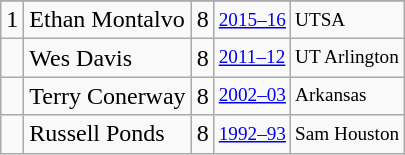<table class="wikitable">
<tr>
</tr>
<tr>
<td>1</td>
<td>Ethan Montalvo</td>
<td>8</td>
<td style="font-size:80%;"><a href='#'>2015–16</a></td>
<td style="font-size:80%;">UTSA</td>
</tr>
<tr>
<td></td>
<td>Wes Davis</td>
<td>8</td>
<td style="font-size:80%;"><a href='#'>2011–12</a></td>
<td style="font-size:80%;">UT Arlington</td>
</tr>
<tr>
<td></td>
<td>Terry Conerway</td>
<td>8</td>
<td style="font-size:80%;"><a href='#'>2002–03</a></td>
<td style="font-size:80%;">Arkansas</td>
</tr>
<tr>
<td></td>
<td>Russell Ponds</td>
<td>8</td>
<td style="font-size:80%;"><a href='#'>1992–93</a></td>
<td style="font-size:80%;">Sam Houston</td>
</tr>
</table>
